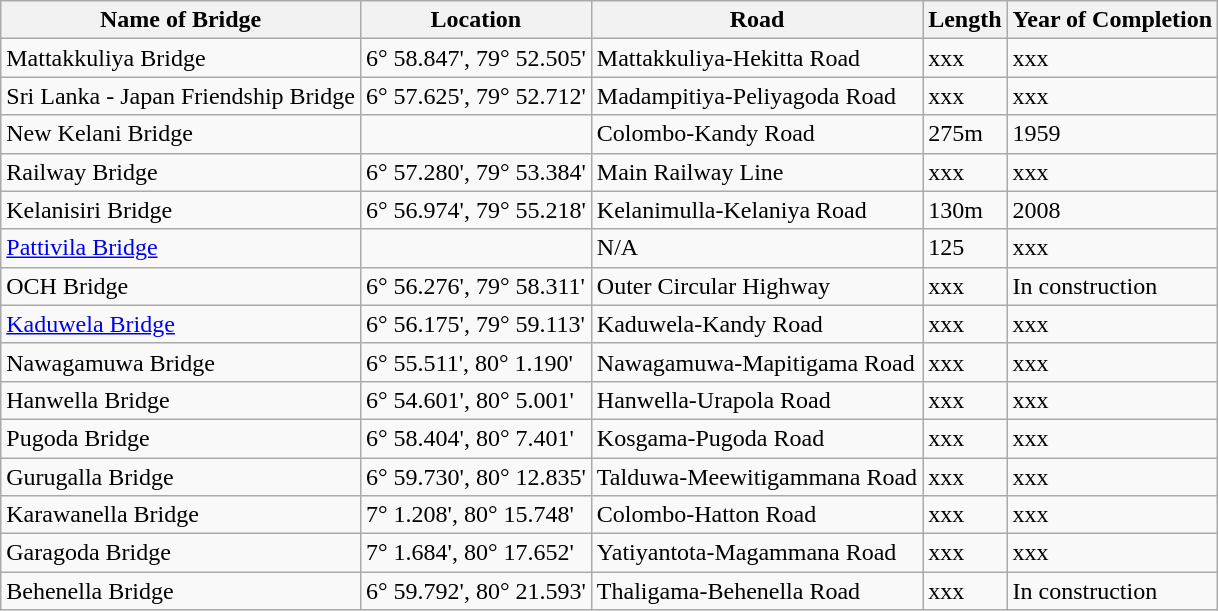<table class="wikitable sortable static-row-numbers static-row-header-text">
<tr>
<th>Name of Bridge</th>
<th>Location</th>
<th>Road</th>
<th>Length</th>
<th>Year of Completion</th>
</tr>
<tr>
<td>Mattakkuliya Bridge</td>
<td>6° 58.847', 79° 52.505'</td>
<td>Mattakkuliya-Hekitta Road</td>
<td>xxx</td>
<td>xxx</td>
</tr>
<tr>
<td>Sri Lanka - Japan Friendship Bridge</td>
<td>6° 57.625', 79° 52.712'</td>
<td>Madampitiya-Peliyagoda Road</td>
<td>xxx</td>
<td>xxx</td>
</tr>
<tr>
<td>New Kelani Bridge</td>
<td></td>
<td>Colombo-Kandy Road</td>
<td>275m</td>
<td>1959</td>
</tr>
<tr>
<td>Railway Bridge</td>
<td>6° 57.280', 79° 53.384'</td>
<td>Main Railway Line</td>
<td>xxx</td>
<td>xxx</td>
</tr>
<tr>
<td>Kelanisiri Bridge</td>
<td>6° 56.974', 79° 55.218'</td>
<td>Kelanimulla-Kelaniya Road</td>
<td>130m</td>
<td>2008</td>
</tr>
<tr>
<td><a href='#'>Pattivila Bridge</a></td>
<td></td>
<td>N/A</td>
<td>125</td>
<td>xxx</td>
</tr>
<tr>
<td>OCH Bridge</td>
<td>6° 56.276', 79° 58.311'</td>
<td>Outer Circular Highway</td>
<td>xxx</td>
<td>In construction</td>
</tr>
<tr>
<td><a href='#'>Kaduwela Bridge</a></td>
<td>6° 56.175', 79° 59.113'</td>
<td>Kaduwela-Kandy Road</td>
<td>xxx</td>
<td>xxx</td>
</tr>
<tr>
<td>Nawagamuwa Bridge</td>
<td>6° 55.511', 80° 1.190'</td>
<td>Nawagamuwa-Mapitigama Road</td>
<td>xxx</td>
<td>xxx</td>
</tr>
<tr>
<td>Hanwella Bridge</td>
<td>6° 54.601', 80° 5.001'</td>
<td>Hanwella-Urapola Road</td>
<td>xxx</td>
<td>xxx</td>
</tr>
<tr>
<td>Pugoda Bridge</td>
<td>6° 58.404', 80° 7.401'</td>
<td>Kosgama-Pugoda Road</td>
<td>xxx</td>
<td>xxx</td>
</tr>
<tr>
<td>Gurugalla Bridge</td>
<td>6° 59.730', 80° 12.835'</td>
<td>Talduwa-Meewitigammana Road</td>
<td>xxx</td>
<td>xxx</td>
</tr>
<tr>
<td>Karawanella Bridge</td>
<td>7° 1.208', 80° 15.748'</td>
<td>Colombo-Hatton Road</td>
<td>xxx</td>
<td>xxx</td>
</tr>
<tr>
<td>Garagoda Bridge</td>
<td>7° 1.684', 80° 17.652'</td>
<td>Yatiyantota-Magammana Road</td>
<td>xxx</td>
<td>xxx</td>
</tr>
<tr>
<td>Behenella Bridge</td>
<td>6° 59.792', 80° 21.593'</td>
<td>Thaligama-Behenella Road</td>
<td>xxx</td>
<td>In construction</td>
</tr>
</table>
